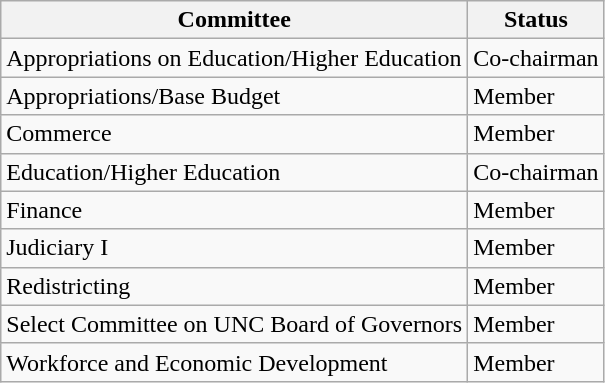<table class="wikitable">
<tr>
<th>Committee</th>
<th>Status</th>
</tr>
<tr>
<td>Appropriations on Education/Higher Education</td>
<td>Co-chairman</td>
</tr>
<tr>
<td>Appropriations/Base Budget</td>
<td>Member</td>
</tr>
<tr>
<td>Commerce</td>
<td>Member</td>
</tr>
<tr>
<td>Education/Higher Education</td>
<td>Co-chairman</td>
</tr>
<tr>
<td>Finance</td>
<td>Member</td>
</tr>
<tr>
<td>Judiciary I</td>
<td>Member</td>
</tr>
<tr>
<td>Redistricting</td>
<td>Member</td>
</tr>
<tr>
<td>Select Committee on UNC Board of Governors</td>
<td>Member</td>
</tr>
<tr>
<td>Workforce and Economic Development</td>
<td>Member</td>
</tr>
</table>
